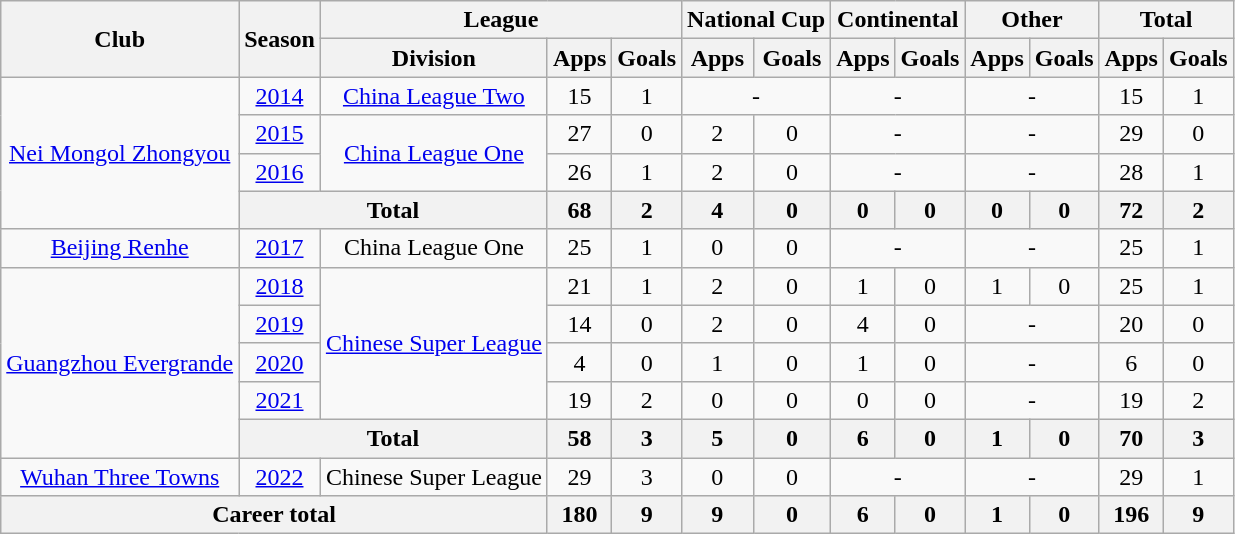<table class="wikitable" style="text-align: center">
<tr>
<th rowspan="2">Club</th>
<th rowspan="2">Season</th>
<th colspan="3">League</th>
<th colspan="2">National Cup</th>
<th colspan="2">Continental</th>
<th colspan="2">Other</th>
<th colspan="2">Total</th>
</tr>
<tr>
<th>Division</th>
<th>Apps</th>
<th>Goals</th>
<th>Apps</th>
<th>Goals</th>
<th>Apps</th>
<th>Goals</th>
<th>Apps</th>
<th>Goals</th>
<th>Apps</th>
<th>Goals</th>
</tr>
<tr>
<td rowspan="4"><a href='#'>Nei Mongol Zhongyou</a></td>
<td><a href='#'>2014</a></td>
<td><a href='#'>China League Two</a></td>
<td>15</td>
<td>1</td>
<td colspan="2">-</td>
<td colspan="2">-</td>
<td colspan="2">-</td>
<td>15</td>
<td>1</td>
</tr>
<tr>
<td><a href='#'>2015</a></td>
<td rowspan="2"><a href='#'>China League One</a></td>
<td>27</td>
<td>0</td>
<td>2</td>
<td>0</td>
<td colspan="2">-</td>
<td colspan="2">-</td>
<td>29</td>
<td>0</td>
</tr>
<tr>
<td><a href='#'>2016</a></td>
<td>26</td>
<td>1</td>
<td>2</td>
<td>0</td>
<td colspan="2">-</td>
<td colspan="2">-</td>
<td>28</td>
<td>1</td>
</tr>
<tr>
<th colspan="2"><strong>Total</strong></th>
<th>68</th>
<th>2</th>
<th>4</th>
<th>0</th>
<th>0</th>
<th>0</th>
<th>0</th>
<th>0</th>
<th>72</th>
<th>2</th>
</tr>
<tr>
<td><a href='#'>Beijing Renhe</a></td>
<td><a href='#'>2017</a></td>
<td>China League One</td>
<td>25</td>
<td>1</td>
<td>0</td>
<td>0</td>
<td colspan="2">-</td>
<td colspan="2">-</td>
<td>25</td>
<td>1</td>
</tr>
<tr>
<td rowspan="5"><a href='#'>Guangzhou Evergrande</a></td>
<td><a href='#'>2018</a></td>
<td rowspan="4"><a href='#'>Chinese Super League</a></td>
<td>21</td>
<td>1</td>
<td>2</td>
<td>0</td>
<td>1</td>
<td>0</td>
<td>1</td>
<td>0</td>
<td>25</td>
<td>1</td>
</tr>
<tr>
<td><a href='#'>2019</a></td>
<td>14</td>
<td>0</td>
<td>2</td>
<td>0</td>
<td>4</td>
<td>0</td>
<td colspan="2">-</td>
<td>20</td>
<td>0</td>
</tr>
<tr>
<td><a href='#'>2020</a></td>
<td>4</td>
<td>0</td>
<td>1</td>
<td>0</td>
<td>1</td>
<td>0</td>
<td colspan="2">-</td>
<td>6</td>
<td>0</td>
</tr>
<tr>
<td><a href='#'>2021</a></td>
<td>19</td>
<td>2</td>
<td>0</td>
<td>0</td>
<td>0</td>
<td>0</td>
<td colspan="2">-</td>
<td>19</td>
<td>2</td>
</tr>
<tr>
<th colspan="2"><strong>Total</strong></th>
<th>58</th>
<th>3</th>
<th>5</th>
<th>0</th>
<th>6</th>
<th>0</th>
<th>1</th>
<th>0</th>
<th>70</th>
<th>3</th>
</tr>
<tr>
<td><a href='#'>Wuhan Three Towns</a></td>
<td><a href='#'>2022</a></td>
<td>Chinese Super League</td>
<td>29</td>
<td>3</td>
<td>0</td>
<td>0</td>
<td colspan="2">-</td>
<td colspan="2">-</td>
<td>29</td>
<td>1</td>
</tr>
<tr>
<th colspan="3">Career total</th>
<th>180</th>
<th>9</th>
<th>9</th>
<th>0</th>
<th>6</th>
<th>0</th>
<th>1</th>
<th>0</th>
<th>196</th>
<th>9</th>
</tr>
</table>
